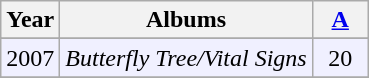<table class="wikitable">
<tr>
<th align="left" valign="top">Year</th>
<th align="left" valign="top">Albums</th>
<th width="30"><a href='#'>A</a></th>
</tr>
<tr>
</tr>
<tr>
</tr>
<tr ---- bgcolor="#f0f0ff">
<td align="left" valign="top">2007</td>
<td align="left" valign="top"><em>Butterfly Tree/Vital Signs</em></td>
<td align="center" valign="top" >20</td>
</tr>
<tr>
</tr>
</table>
